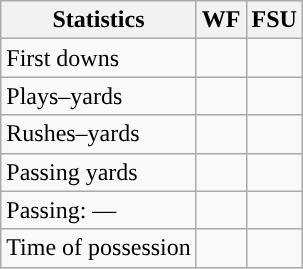<table class="wikitable" style="float:left">
<tr>
<th>Statistics</th>
<th>WF</th>
<th>FSU</th>
</tr>
<tr>
<td>First downs</td>
<td></td>
<td></td>
</tr>
<tr>
<td>Plays–yards</td>
<td></td>
<td></td>
</tr>
<tr>
<td>Rushes–yards</td>
<td></td>
<td></td>
</tr>
<tr>
<td>Passing yards</td>
<td></td>
<td></td>
</tr>
<tr>
<td>Passing: ––</td>
<td></td>
<td></td>
</tr>
<tr>
<td>Time of possession</td>
<td></td>
<td></td>
</tr>
</table>
